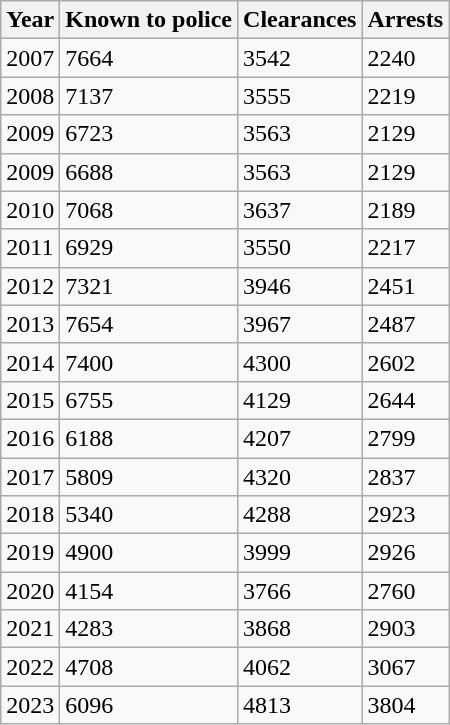<table class="wikitable">
<tr>
<th>Year</th>
<th>Known to police</th>
<th>Clearances</th>
<th>Arrests</th>
</tr>
<tr>
<td>2007</td>
<td>7664</td>
<td>3542</td>
<td>2240</td>
</tr>
<tr>
<td>2008</td>
<td>7137</td>
<td>3555</td>
<td>2219</td>
</tr>
<tr>
<td>2009</td>
<td>6723</td>
<td>3563</td>
<td>2129</td>
</tr>
<tr>
<td>2009</td>
<td>6688</td>
<td>3563</td>
<td>2129</td>
</tr>
<tr>
<td>2010</td>
<td>7068</td>
<td>3637</td>
<td>2189</td>
</tr>
<tr>
<td>2011</td>
<td>6929</td>
<td>3550</td>
<td>2217</td>
</tr>
<tr>
<td>2012</td>
<td>7321</td>
<td>3946</td>
<td>2451</td>
</tr>
<tr>
<td>2013</td>
<td>7654</td>
<td>3967</td>
<td>2487</td>
</tr>
<tr>
<td>2014</td>
<td>7400</td>
<td>4300</td>
<td>2602</td>
</tr>
<tr>
<td>2015</td>
<td>6755</td>
<td>4129</td>
<td>2644</td>
</tr>
<tr>
<td>2016</td>
<td>6188</td>
<td>4207</td>
<td>2799</td>
</tr>
<tr>
<td>2017</td>
<td>5809</td>
<td>4320</td>
<td>2837</td>
</tr>
<tr>
<td>2018</td>
<td>5340</td>
<td>4288</td>
<td>2923</td>
</tr>
<tr>
<td>2019</td>
<td>4900</td>
<td>3999</td>
<td>2926</td>
</tr>
<tr>
<td>2020</td>
<td>4154</td>
<td>3766</td>
<td>2760</td>
</tr>
<tr>
<td>2021</td>
<td>4283</td>
<td>3868</td>
<td>2903</td>
</tr>
<tr>
<td>2022</td>
<td>4708</td>
<td>4062</td>
<td>3067</td>
</tr>
<tr>
<td>2023</td>
<td>6096</td>
<td>4813</td>
<td>3804</td>
</tr>
</table>
